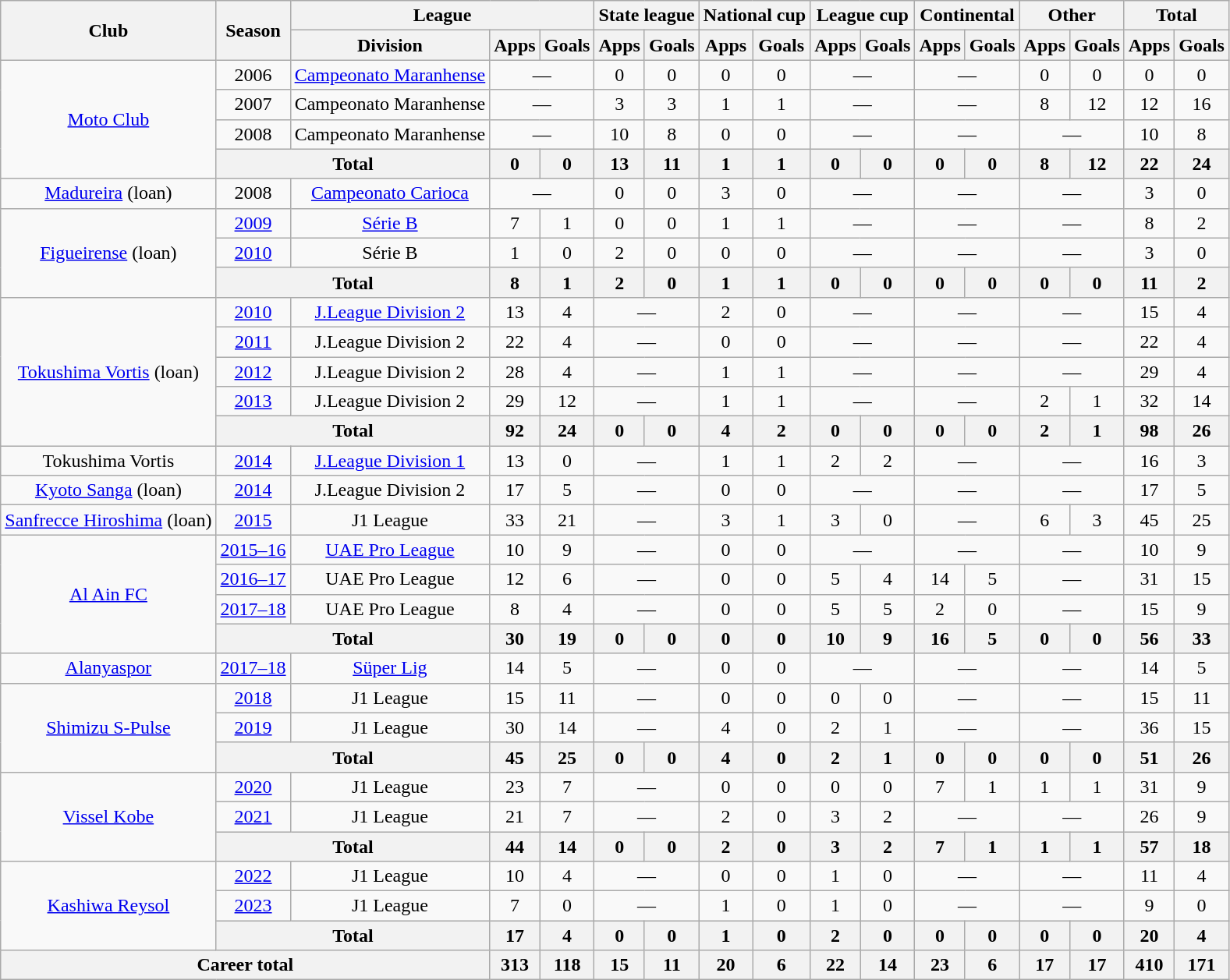<table class="wikitable" style="text-align: center;">
<tr>
<th rowspan="2">Club</th>
<th rowspan="2">Season</th>
<th colspan="3">League</th>
<th colspan="2">State league</th>
<th colspan="2">National cup</th>
<th colspan="2">League cup</th>
<th colspan="2">Continental</th>
<th colspan="2">Other</th>
<th colspan="2">Total</th>
</tr>
<tr>
<th>Division</th>
<th>Apps</th>
<th>Goals</th>
<th>Apps</th>
<th>Goals</th>
<th>Apps</th>
<th>Goals</th>
<th>Apps</th>
<th>Goals</th>
<th>Apps</th>
<th>Goals</th>
<th>Apps</th>
<th>Goals</th>
<th>Apps</th>
<th>Goals</th>
</tr>
<tr>
<td rowspan="4"><a href='#'>Moto Club</a></td>
<td>2006</td>
<td><a href='#'>Campeonato Maranhense</a></td>
<td colspan="2">—</td>
<td>0</td>
<td>0</td>
<td>0</td>
<td>0</td>
<td colspan="2">—</td>
<td colspan="2">—</td>
<td>0</td>
<td>0</td>
<td>0</td>
<td>0</td>
</tr>
<tr>
<td>2007</td>
<td>Campeonato Maranhense</td>
<td colspan="2">—</td>
<td>3</td>
<td>3</td>
<td>1</td>
<td>1</td>
<td colspan="2">—</td>
<td colspan="2">—</td>
<td>8</td>
<td>12</td>
<td>12</td>
<td>16</td>
</tr>
<tr>
<td>2008</td>
<td>Campeonato Maranhense</td>
<td colspan="2">—</td>
<td>10</td>
<td>8</td>
<td>0</td>
<td>0</td>
<td colspan="2">—</td>
<td colspan="2">—</td>
<td colspan="2">—</td>
<td>10</td>
<td>8</td>
</tr>
<tr>
<th colspan="2">Total</th>
<th>0</th>
<th>0</th>
<th>13</th>
<th>11</th>
<th>1</th>
<th>1</th>
<th>0</th>
<th>0</th>
<th>0</th>
<th>0</th>
<th>8</th>
<th>12</th>
<th>22</th>
<th>24</th>
</tr>
<tr>
<td><a href='#'>Madureira</a> (loan)</td>
<td>2008</td>
<td><a href='#'>Campeonato Carioca</a></td>
<td colspan="2">—</td>
<td>0</td>
<td>0</td>
<td>3</td>
<td>0</td>
<td colspan="2">—</td>
<td colspan="2">—</td>
<td colspan="2">—</td>
<td>3</td>
<td>0</td>
</tr>
<tr>
<td rowspan="3"><a href='#'>Figueirense</a> (loan)</td>
<td><a href='#'>2009</a></td>
<td><a href='#'>Série B</a></td>
<td>7</td>
<td>1</td>
<td>0</td>
<td>0</td>
<td>1</td>
<td>1</td>
<td colspan="2">—</td>
<td colspan="2">—</td>
<td colspan="2">—</td>
<td>8</td>
<td>2</td>
</tr>
<tr>
<td><a href='#'>2010</a></td>
<td>Série B</td>
<td>1</td>
<td>0</td>
<td>2</td>
<td>0</td>
<td>0</td>
<td>0</td>
<td colspan="2">—</td>
<td colspan="2">—</td>
<td colspan="2">—</td>
<td>3</td>
<td>0</td>
</tr>
<tr>
<th colspan="2">Total</th>
<th>8</th>
<th>1</th>
<th>2</th>
<th>0</th>
<th>1</th>
<th>1</th>
<th>0</th>
<th>0</th>
<th>0</th>
<th>0</th>
<th>0</th>
<th>0</th>
<th>11</th>
<th>2</th>
</tr>
<tr>
<td rowspan="5"><a href='#'>Tokushima Vortis</a> (loan)</td>
<td><a href='#'>2010</a></td>
<td><a href='#'>J.League Division 2</a></td>
<td>13</td>
<td>4</td>
<td colspan="2">—</td>
<td>2</td>
<td>0</td>
<td colspan="2">—</td>
<td colspan="2">—</td>
<td colspan="2">—</td>
<td>15</td>
<td>4</td>
</tr>
<tr>
<td><a href='#'>2011</a></td>
<td>J.League Division 2</td>
<td>22</td>
<td>4</td>
<td colspan="2">—</td>
<td>0</td>
<td>0</td>
<td colspan="2">—</td>
<td colspan="2">—</td>
<td colspan="2">—</td>
<td>22</td>
<td>4</td>
</tr>
<tr>
<td><a href='#'>2012</a></td>
<td>J.League Division 2</td>
<td>28</td>
<td>4</td>
<td colspan="2">—</td>
<td>1</td>
<td>1</td>
<td colspan="2">—</td>
<td colspan="2">—</td>
<td colspan="2">—</td>
<td>29</td>
<td>4</td>
</tr>
<tr>
<td><a href='#'>2013</a></td>
<td>J.League Division 2</td>
<td>29</td>
<td>12</td>
<td colspan="2">—</td>
<td>1</td>
<td>1</td>
<td colspan="2">—</td>
<td colspan="2">—</td>
<td>2</td>
<td>1</td>
<td>32</td>
<td>14</td>
</tr>
<tr>
<th colspan="2">Total</th>
<th>92</th>
<th>24</th>
<th>0</th>
<th>0</th>
<th>4</th>
<th>2</th>
<th>0</th>
<th>0</th>
<th>0</th>
<th>0</th>
<th>2</th>
<th>1</th>
<th>98</th>
<th>26</th>
</tr>
<tr>
<td>Tokushima Vortis</td>
<td><a href='#'>2014</a></td>
<td><a href='#'>J.League Division 1</a></td>
<td>13</td>
<td>0</td>
<td colspan="2">—</td>
<td>1</td>
<td>1</td>
<td>2</td>
<td>2</td>
<td colspan="2">—</td>
<td colspan="2">—</td>
<td>16</td>
<td>3</td>
</tr>
<tr>
<td><a href='#'>Kyoto Sanga</a> (loan)</td>
<td><a href='#'>2014</a></td>
<td>J.League Division 2</td>
<td>17</td>
<td>5</td>
<td colspan="2">—</td>
<td>0</td>
<td>0</td>
<td colspan="2">—</td>
<td colspan="2">—</td>
<td colspan="2">—</td>
<td>17</td>
<td>5</td>
</tr>
<tr>
<td><a href='#'>Sanfrecce Hiroshima</a> (loan)</td>
<td><a href='#'>2015</a></td>
<td>J1 League</td>
<td>33</td>
<td>21</td>
<td colspan="2">—</td>
<td>3</td>
<td>1</td>
<td>3</td>
<td>0</td>
<td colspan="2">—</td>
<td>6</td>
<td>3</td>
<td>45</td>
<td>25</td>
</tr>
<tr>
<td rowspan="4"><a href='#'>Al Ain FC</a></td>
<td><a href='#'>2015–16</a></td>
<td><a href='#'>UAE Pro League</a></td>
<td>10</td>
<td>9</td>
<td colspan="2">—</td>
<td>0</td>
<td>0</td>
<td colspan="2">—</td>
<td colspan="2">—</td>
<td colspan="2">—</td>
<td>10</td>
<td>9</td>
</tr>
<tr>
<td><a href='#'>2016–17</a></td>
<td>UAE Pro League</td>
<td>12</td>
<td>6</td>
<td colspan="2">—</td>
<td>0</td>
<td>0</td>
<td>5</td>
<td>4</td>
<td>14</td>
<td>5</td>
<td colspan="2">—</td>
<td>31</td>
<td>15</td>
</tr>
<tr>
<td><a href='#'>2017–18</a></td>
<td>UAE Pro League</td>
<td>8</td>
<td>4</td>
<td colspan="2">—</td>
<td>0</td>
<td>0</td>
<td>5</td>
<td>5</td>
<td>2</td>
<td>0</td>
<td colspan="2">—</td>
<td>15</td>
<td>9</td>
</tr>
<tr>
<th colspan="2">Total</th>
<th>30</th>
<th>19</th>
<th>0</th>
<th>0</th>
<th>0</th>
<th>0</th>
<th>10</th>
<th>9</th>
<th>16</th>
<th>5</th>
<th>0</th>
<th>0</th>
<th>56</th>
<th>33</th>
</tr>
<tr>
<td><a href='#'>Alanyaspor</a></td>
<td><a href='#'>2017–18</a></td>
<td><a href='#'>Süper Lig</a></td>
<td>14</td>
<td>5</td>
<td colspan="2">—</td>
<td>0</td>
<td>0</td>
<td colspan="2">—</td>
<td colspan="2">—</td>
<td colspan="2">—</td>
<td>14</td>
<td>5</td>
</tr>
<tr>
<td rowspan="3"><a href='#'>Shimizu S-Pulse</a></td>
<td><a href='#'>2018</a></td>
<td>J1 League</td>
<td>15</td>
<td>11</td>
<td colspan="2">—</td>
<td>0</td>
<td>0</td>
<td>0</td>
<td>0</td>
<td colspan="2">—</td>
<td colspan="2">—</td>
<td>15</td>
<td>11</td>
</tr>
<tr>
<td><a href='#'>2019</a></td>
<td>J1 League</td>
<td>30</td>
<td>14</td>
<td colspan="2">—</td>
<td>4</td>
<td>0</td>
<td>2</td>
<td>1</td>
<td colspan="2">—</td>
<td colspan="2">—</td>
<td>36</td>
<td>15</td>
</tr>
<tr>
<th colspan="2">Total</th>
<th>45</th>
<th>25</th>
<th>0</th>
<th>0</th>
<th>4</th>
<th>0</th>
<th>2</th>
<th>1</th>
<th>0</th>
<th>0</th>
<th>0</th>
<th>0</th>
<th>51</th>
<th>26</th>
</tr>
<tr>
<td rowspan="3"><a href='#'>Vissel Kobe</a></td>
<td><a href='#'>2020</a></td>
<td>J1 League</td>
<td>23</td>
<td>7</td>
<td colspan="2">—</td>
<td>0</td>
<td>0</td>
<td>0</td>
<td>0</td>
<td>7</td>
<td>1</td>
<td>1</td>
<td>1</td>
<td>31</td>
<td>9</td>
</tr>
<tr>
<td><a href='#'>2021</a></td>
<td>J1 League</td>
<td>21</td>
<td>7</td>
<td colspan="2">—</td>
<td>2</td>
<td>0</td>
<td>3</td>
<td>2</td>
<td colspan="2">—</td>
<td colspan="2">—</td>
<td>26</td>
<td>9</td>
</tr>
<tr>
<th colspan="2">Total</th>
<th>44</th>
<th>14</th>
<th>0</th>
<th>0</th>
<th>2</th>
<th>0</th>
<th>3</th>
<th>2</th>
<th>7</th>
<th>1</th>
<th>1</th>
<th>1</th>
<th>57</th>
<th>18</th>
</tr>
<tr>
<td rowspan="3"><a href='#'>Kashiwa Reysol</a></td>
<td><a href='#'>2022</a></td>
<td>J1 League</td>
<td>10</td>
<td>4</td>
<td colspan="2">—</td>
<td>0</td>
<td>0</td>
<td>1</td>
<td>0</td>
<td colspan="2">—</td>
<td colspan="2">—</td>
<td>11</td>
<td>4</td>
</tr>
<tr>
<td><a href='#'>2023</a></td>
<td>J1 League</td>
<td>7</td>
<td>0</td>
<td colspan="2">—</td>
<td>1</td>
<td>0</td>
<td>1</td>
<td>0</td>
<td colspan="2">—</td>
<td colspan="2">—</td>
<td>9</td>
<td>0</td>
</tr>
<tr>
<th colspan="2">Total</th>
<th>17</th>
<th>4</th>
<th>0</th>
<th>0</th>
<th>1</th>
<th>0</th>
<th>2</th>
<th>0</th>
<th>0</th>
<th>0</th>
<th>0</th>
<th>0</th>
<th>20</th>
<th>4</th>
</tr>
<tr>
<th colspan="3">Career total</th>
<th>313</th>
<th>118</th>
<th>15</th>
<th>11</th>
<th>20</th>
<th>6</th>
<th>22</th>
<th>14</th>
<th>23</th>
<th>6</th>
<th>17</th>
<th>17</th>
<th>410</th>
<th>171</th>
</tr>
</table>
